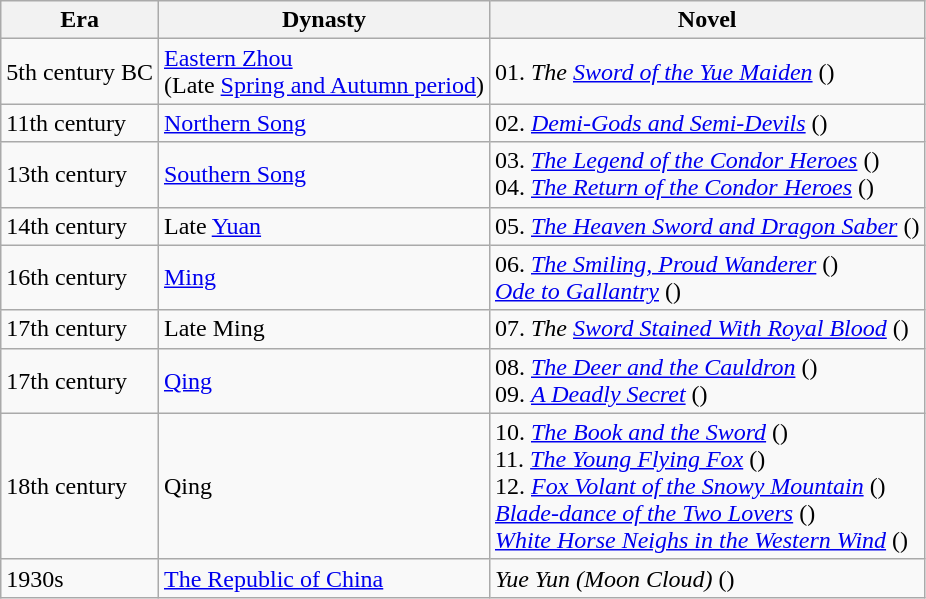<table class="wikitable">
<tr>
<th>Era</th>
<th>Dynasty</th>
<th>Novel</th>
</tr>
<tr>
<td>5th century BC</td>
<td><a href='#'>Eastern Zhou</a><br>(Late <a href='#'>Spring and Autumn period</a>)</td>
<td>01. <em>The <a href='#'>Sword of the Yue Maiden</a></em> ()</td>
</tr>
<tr>
<td>11th century</td>
<td><a href='#'>Northern Song</a></td>
<td>02. <em><a href='#'>Demi-Gods and Semi-Devils</a></em> ()</td>
</tr>
<tr>
<td>13th century</td>
<td><a href='#'>Southern Song</a></td>
<td>03. <em><a href='#'>The Legend of the Condor Heroes</a></em> () <br>04. <em><a href='#'>The Return of the Condor Heroes</a></em> ()</td>
</tr>
<tr>
<td>14th century</td>
<td>Late <a href='#'>Yuan</a></td>
<td>05. <em><a href='#'>The Heaven Sword and Dragon Saber</a></em> ()</td>
</tr>
<tr>
<td>16th century</td>
<td><a href='#'>Ming</a></td>
<td>06. <em><a href='#'>The Smiling, Proud Wanderer</a></em> () <br> <em><a href='#'>Ode to Gallantry</a></em> ()</td>
</tr>
<tr>
<td>17th century</td>
<td>Late Ming</td>
<td>07. <em>The <a href='#'>Sword Stained With Royal Blood</a></em> ()</td>
</tr>
<tr>
<td>17th century</td>
<td><a href='#'>Qing</a></td>
<td>08. <em><a href='#'>The Deer and the Cauldron</a></em> () <br>09. <em><a href='#'>A Deadly Secret</a></em> ()</td>
</tr>
<tr>
<td>18th century</td>
<td>Qing</td>
<td>10. <em><a href='#'>The Book and the Sword</a></em> () <br>11. <em><a href='#'>The Young Flying Fox</a></em> () <br>12. <em><a href='#'>Fox Volant of the Snowy Mountain</a></em> ()<br><em><a href='#'>Blade-dance of the Two Lovers</a></em> ()<br><em><a href='#'>White Horse Neighs in the Western Wind</a></em> ()</td>
</tr>
<tr>
<td>1930s</td>
<td><a href='#'>The Republic of China</a></td>
<td><em>Yue Yun (Moon Cloud)</em> ()</td>
</tr>
</table>
